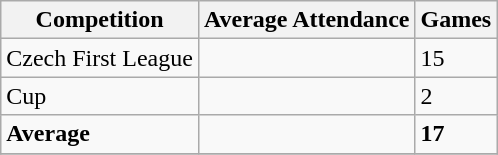<table class="wikitable"  class= style="text-align:center; border:1px #aaa solid; font-size:95%">
<tr>
<th>Competition</th>
<th>Average Attendance</th>
<th>Games</th>
</tr>
<tr>
<td>Czech First League</td>
<td></td>
<td>15</td>
</tr>
<tr>
<td>Cup</td>
<td></td>
<td>2</td>
</tr>
<tr>
<td><strong>Average</strong></td>
<td><strong></strong></td>
<td><strong>17</strong></td>
</tr>
<tr>
</tr>
</table>
